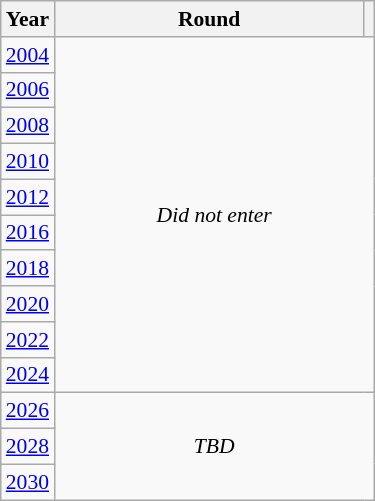<table class="wikitable" style="text-align: center; font-size:90%">
<tr>
<th>Year</th>
<th style="width:200px">Round</th>
<th></th>
</tr>
<tr>
<td><a href='#'>2004</a></td>
<td colspan="2" rowspan="10"><em>Did not enter</em></td>
</tr>
<tr>
<td><a href='#'>2006</a></td>
</tr>
<tr>
<td><a href='#'>2008</a></td>
</tr>
<tr>
<td><a href='#'>2010</a></td>
</tr>
<tr>
<td><a href='#'>2012</a></td>
</tr>
<tr>
<td><a href='#'>2016</a></td>
</tr>
<tr>
<td><a href='#'>2018</a></td>
</tr>
<tr>
<td><a href='#'>2020</a></td>
</tr>
<tr>
<td><a href='#'>2022</a></td>
</tr>
<tr>
<td><a href='#'>2024</a></td>
</tr>
<tr>
<td><a href='#'>2026</a></td>
<td colspan="2" rowspan="3"><em>TBD</em></td>
</tr>
<tr>
<td><a href='#'>2028</a></td>
</tr>
<tr>
<td><a href='#'>2030</a></td>
</tr>
</table>
